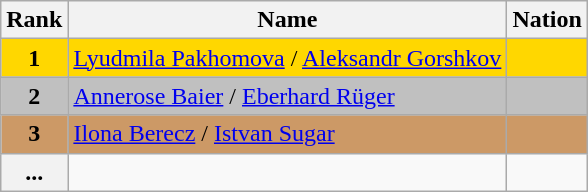<table class="wikitable">
<tr>
<th>Rank</th>
<th>Name</th>
<th>Nation</th>
</tr>
<tr bgcolor="gold">
<td align="center"><strong>1</strong></td>
<td><a href='#'>Lyudmila Pakhomova</a> / <a href='#'>Aleksandr Gorshkov</a></td>
<td></td>
</tr>
<tr bgcolor="silver">
<td align="center"><strong>2</strong></td>
<td><a href='#'>Annerose Baier</a> / <a href='#'>Eberhard Rüger</a></td>
<td></td>
</tr>
<tr bgcolor="cc9966">
<td align="center"><strong>3</strong></td>
<td><a href='#'>Ilona Berecz</a> / <a href='#'>Istvan Sugar</a></td>
<td></td>
</tr>
<tr>
<th>...</th>
<td></td>
<td></td>
</tr>
</table>
